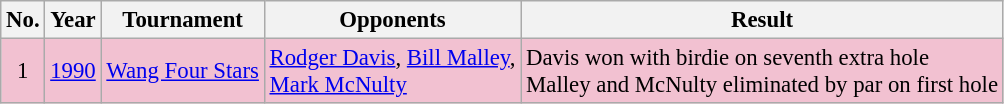<table class="wikitable" style="font-size:95%;">
<tr>
<th>No.</th>
<th>Year</th>
<th>Tournament</th>
<th>Opponents</th>
<th>Result</th>
</tr>
<tr style="background:#F2C1D1;">
<td align=center>1</td>
<td><a href='#'>1990</a></td>
<td><a href='#'>Wang Four Stars</a></td>
<td> <a href='#'>Rodger Davis</a>,  <a href='#'>Bill Malley</a>,<br> <a href='#'>Mark McNulty</a></td>
<td>Davis won with birdie on seventh extra hole<br>Malley and McNulty eliminated by par on first hole</td>
</tr>
</table>
